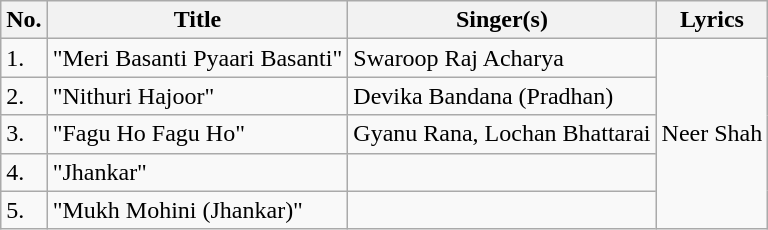<table class="wikitable">
<tr>
<th>No.</th>
<th>Title</th>
<th>Singer(s)</th>
<th>Lyrics</th>
</tr>
<tr>
<td>1.</td>
<td>"Meri Basanti Pyaari Basanti"</td>
<td>Swaroop Raj Acharya</td>
<td rowspan="5">Neer Shah</td>
</tr>
<tr>
<td>2.</td>
<td>"Nithuri Hajoor"</td>
<td>Devika Bandana (Pradhan)</td>
</tr>
<tr>
<td>3.</td>
<td>"Fagu Ho Fagu Ho"</td>
<td>Gyanu Rana, Lochan Bhattarai</td>
</tr>
<tr>
<td>4.</td>
<td>"Jhankar"</td>
<td></td>
</tr>
<tr>
<td>5.</td>
<td>"Mukh Mohini (Jhankar)"</td>
<td></td>
</tr>
</table>
